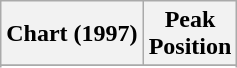<table class="wikitable sortable plainrowheaders">
<tr>
<th>Chart (1997)</th>
<th>Peak<br>Position</th>
</tr>
<tr>
</tr>
<tr>
</tr>
<tr>
</tr>
<tr>
</tr>
<tr>
</tr>
</table>
